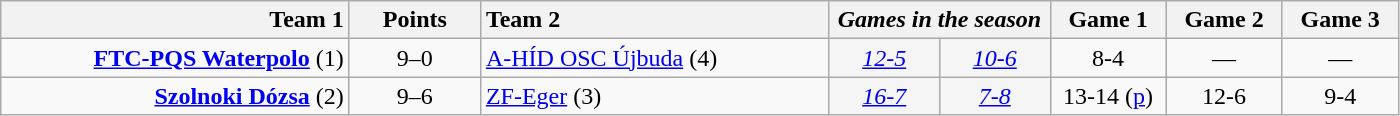<table class=wikitable style="text-align:center">
<tr>
<th style="width:225px; text-align:right;">Team 1</th>
<th style="width:80px;">Points</th>
<th style="width:225px; text-align:left;">Team 2</th>
<th colspan=2; style="width:140px;"><em>Games in the season</em></th>
<th style="width:70px;">Game 1</th>
<th style="width:70px;">Game 2</th>
<th style="width:70px;">Game 3</th>
</tr>
<tr>
<td style="text-align:right;"> <strong><a href='#'>FTC-PQS Waterpolo</a></strong> (1)</td>
<td>9–0</td>
<td style="text-align:left;"> <a href='#'>A-HÍD OSC Újbuda</a> (4)</td>
<td bgcolor=#f5f5f5><em><a href='#'>12-5</a></em></td>
<td bgcolor=#f5f5f5><em><a href='#'>10-6</a></em></td>
<td>8-4</td>
<td>—</td>
<td>—</td>
</tr>
<tr>
<td style="text-align:right;"> <strong><a href='#'>Szolnoki Dózsa</a></strong> (2)</td>
<td>9–6</td>
<td style="text-align:left;"> <a href='#'>ZF-Eger</a> (3)</td>
<td bgcolor=#f5f5f5><em><a href='#'>16-7</a></em></td>
<td bgcolor=#f5f5f5><em><a href='#'>7-8</a></em></td>
<td>13-14 (<a href='#'>p</a>)</td>
<td>12-6</td>
<td>9-4</td>
</tr>
</table>
